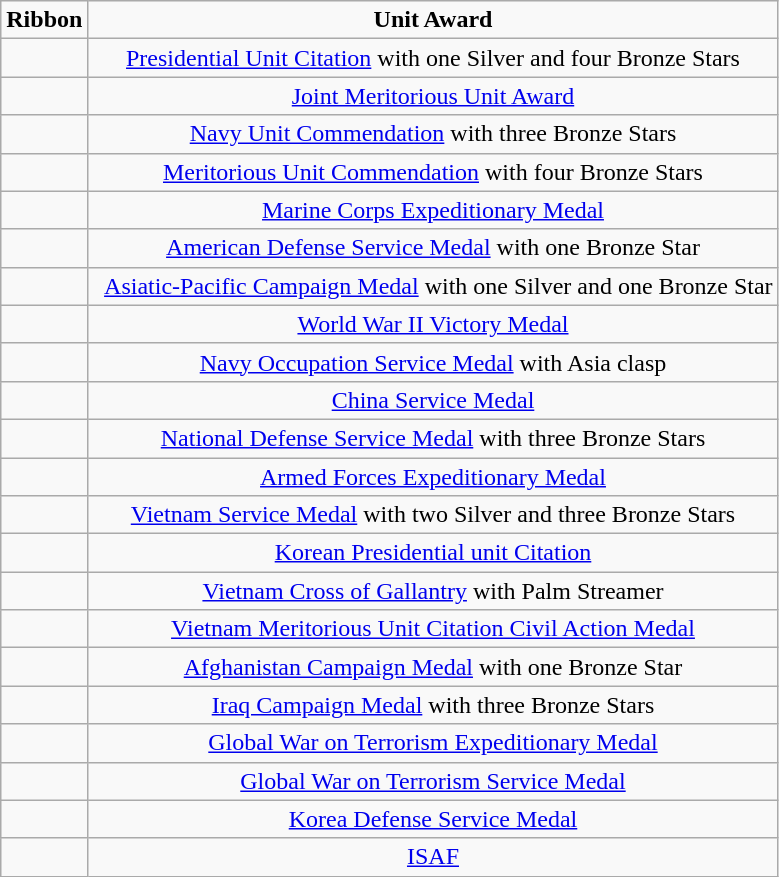<table class="wikitable" style="text-align:center; clear: center">
<tr>
<td><strong>Ribbon</strong></td>
<td><strong>Unit Award </strong></td>
</tr>
<tr>
<td></td>
<td><a href='#'>Presidential Unit Citation</a> with one Silver and four Bronze Stars</td>
</tr>
<tr>
<td></td>
<td><a href='#'>Joint Meritorious Unit Award</a></td>
</tr>
<tr>
<td></td>
<td><a href='#'>Navy Unit Commendation</a> with three Bronze Stars</td>
</tr>
<tr>
<td></td>
<td><a href='#'>Meritorious Unit Commendation</a> with four Bronze Stars</td>
</tr>
<tr>
<td></td>
<td><a href='#'>Marine Corps Expeditionary Medal</a></td>
</tr>
<tr>
<td></td>
<td><a href='#'>American Defense Service Medal</a> with one Bronze Star</td>
</tr>
<tr>
<td></td>
<td>  <a href='#'>Asiatic-Pacific Campaign Medal</a> with one Silver and one Bronze Star</td>
</tr>
<tr>
<td></td>
<td><a href='#'>World War II Victory Medal</a></td>
</tr>
<tr>
<td></td>
<td><a href='#'>Navy Occupation Service Medal</a> with Asia clasp</td>
</tr>
<tr>
<td></td>
<td><a href='#'>China Service Medal</a></td>
</tr>
<tr>
<td></td>
<td><a href='#'>National Defense Service Medal</a> with three Bronze Stars</td>
</tr>
<tr>
<td></td>
<td><a href='#'>Armed Forces Expeditionary Medal</a></td>
</tr>
<tr>
<td></td>
<td><a href='#'>Vietnam Service Medal</a> with two Silver and three Bronze Stars</td>
</tr>
<tr>
<td></td>
<td><a href='#'>Korean Presidential unit Citation</a></td>
</tr>
<tr>
<td></td>
<td><a href='#'>Vietnam Cross of Gallantry</a> with Palm Streamer</td>
</tr>
<tr>
<td></td>
<td><a href='#'>Vietnam Meritorious Unit Citation Civil Action Medal</a></td>
</tr>
<tr>
<td></td>
<td><a href='#'>Afghanistan Campaign Medal</a> with one Bronze Star</td>
</tr>
<tr>
<td></td>
<td><a href='#'>Iraq Campaign Medal</a> with three Bronze Stars</td>
</tr>
<tr>
<td></td>
<td><a href='#'>Global War on Terrorism Expeditionary Medal</a></td>
</tr>
<tr>
<td></td>
<td><a href='#'>Global War on Terrorism Service Medal</a></td>
</tr>
<tr>
<td></td>
<td><a href='#'>Korea Defense Service Medal</a></td>
</tr>
<tr>
<td></td>
<td><a href='#'>ISAF</a></td>
</tr>
</table>
